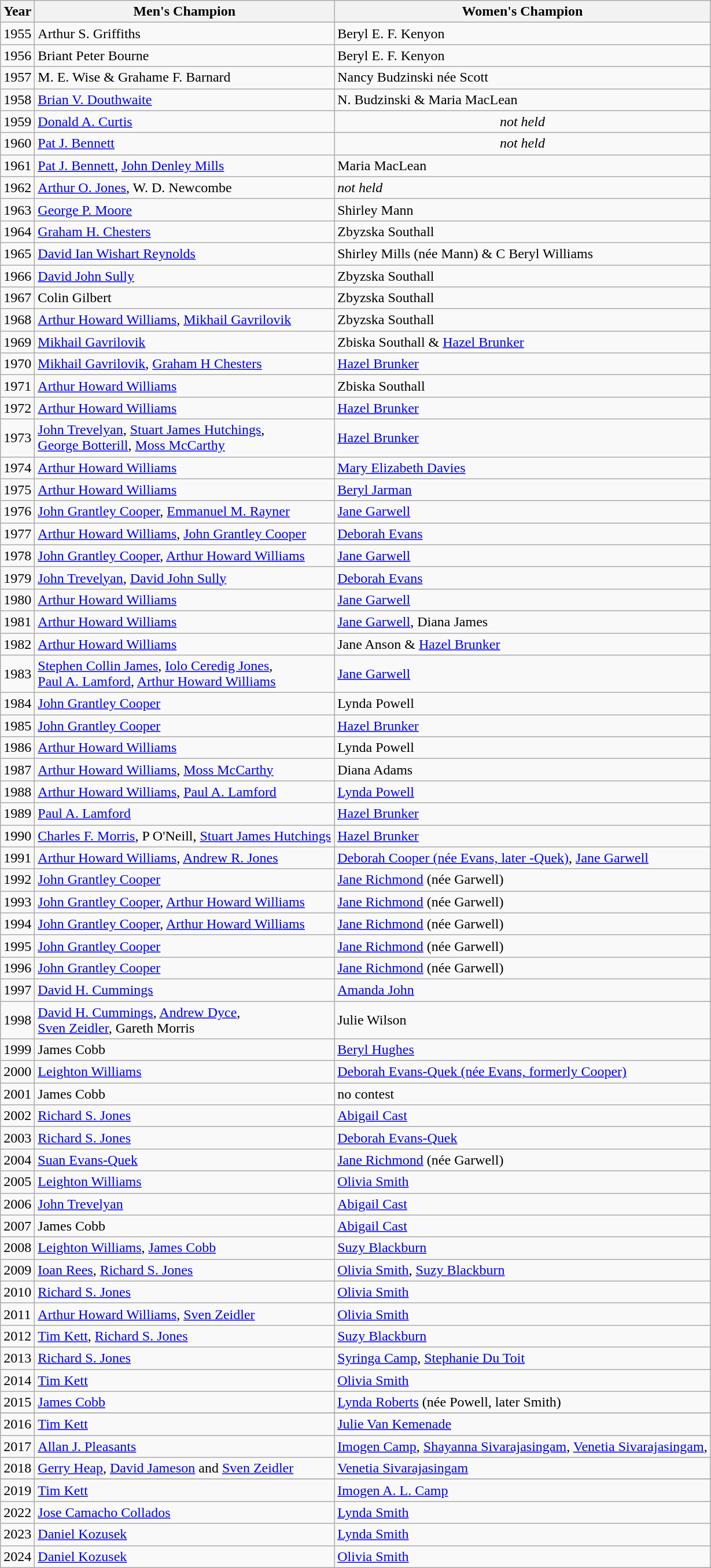<table class="sortable wikitable">
<tr>
<th>Year</th>
<th>Men's Champion</th>
<th>Women's Champion</th>
</tr>
<tr>
<td>1955</td>
<td>Arthur S. Griffiths</td>
<td>Beryl E. F. Kenyon</td>
</tr>
<tr>
<td>1956</td>
<td>Briant Peter Bourne</td>
<td>Beryl E. F. Kenyon</td>
</tr>
<tr>
<td>1957</td>
<td>M. E. Wise & Grahame F. Barnard</td>
<td>Nancy Budzinski née Scott</td>
</tr>
<tr>
<td>1958</td>
<td><a href='#'>Brian V. Douthwaite</a></td>
<td>N. Budzinski & Maria MacLean</td>
</tr>
<tr>
<td>1959</td>
<td><a href='#'>Donald A. Curtis</a></td>
<td align=center><em>not held</em></td>
</tr>
<tr>
<td>1960</td>
<td><a href='#'>Pat J. Bennett</a></td>
<td align=center><em>not held</em></td>
</tr>
<tr>
<td>1961</td>
<td><a href='#'>Pat J. Bennett</a>, <a href='#'>John Denley Mills</a></td>
<td>Maria MacLean</td>
</tr>
<tr>
<td>1962</td>
<td><a href='#'>Arthur O. Jones</a>, W. D. Newcombe</td>
<td><em>not held</em></td>
</tr>
<tr>
<td>1963</td>
<td><a href='#'>George P. Moore</a></td>
<td>Shirley Mann</td>
</tr>
<tr>
<td>1964</td>
<td><a href='#'>Graham H. Chesters</a></td>
<td>Zbyzska Southall</td>
</tr>
<tr>
<td>1965</td>
<td><a href='#'>David Ian Wishart Reynolds</a></td>
<td>Shirley Mills (née Mann) & C Beryl Williams</td>
</tr>
<tr>
<td>1966</td>
<td><a href='#'>David John Sully</a></td>
<td>Zbyzska Southall</td>
</tr>
<tr>
<td>1967</td>
<td>Colin Gilbert</td>
<td>Zbyzska Southall</td>
</tr>
<tr>
<td>1968</td>
<td><a href='#'>Arthur Howard Williams</a>, <a href='#'>Mikhail Gavrilovik</a></td>
<td>Zbyzska Southall</td>
</tr>
<tr>
<td>1969</td>
<td><a href='#'>Mikhail Gavrilovik</a></td>
<td>Zbiska Southall & <a href='#'>Hazel Brunker</a></td>
</tr>
<tr>
<td>1970</td>
<td><a href='#'>Mikhail Gavrilovik</a>, <a href='#'>Graham H Chesters</a></td>
<td><a href='#'>Hazel Brunker</a></td>
</tr>
<tr>
<td>1971</td>
<td><a href='#'>Arthur Howard Williams</a></td>
<td>Zbiska Southall</td>
</tr>
<tr>
<td>1972</td>
<td><a href='#'>Arthur Howard Williams</a></td>
<td><a href='#'>Hazel Brunker</a></td>
</tr>
<tr>
<td>1973</td>
<td><a href='#'>John Trevelyan</a>, <a href='#'>Stuart James Hutchings</a>,<br><a href='#'>George Botterill</a>, <a href='#'>Moss McCarthy</a></td>
<td><a href='#'>Hazel Brunker</a></td>
</tr>
<tr>
<td>1974</td>
<td><a href='#'>Arthur Howard Williams</a></td>
<td><a href='#'>Mary Elizabeth Davies</a></td>
</tr>
<tr>
<td>1975</td>
<td><a href='#'>Arthur Howard Williams</a></td>
<td><a href='#'>Beryl Jarman</a></td>
</tr>
<tr>
<td>1976</td>
<td><a href='#'>John Grantley Cooper</a>, <a href='#'>Emmanuel M. Rayner</a></td>
<td><a href='#'>Jane Garwell</a></td>
</tr>
<tr>
<td>1977</td>
<td><a href='#'>Arthur Howard Williams</a>, <a href='#'>John Grantley Cooper</a></td>
<td><a href='#'>Deborah Evans</a></td>
</tr>
<tr>
<td>1978</td>
<td><a href='#'>John Grantley Cooper</a>, <a href='#'>Arthur Howard Williams</a></td>
<td><a href='#'>Jane Garwell</a></td>
</tr>
<tr>
<td>1979</td>
<td><a href='#'>John Trevelyan</a>, <a href='#'>David John Sully</a></td>
<td><a href='#'>Deborah Evans</a></td>
</tr>
<tr>
<td>1980</td>
<td><a href='#'>Arthur Howard Williams</a></td>
<td><a href='#'>Jane Garwell</a></td>
</tr>
<tr>
<td>1981</td>
<td><a href='#'>Arthur Howard Williams</a></td>
<td><a href='#'>Jane Garwell</a>, Diana James</td>
</tr>
<tr>
<td>1982</td>
<td><a href='#'>Arthur Howard Williams</a></td>
<td>Jane Anson & <a href='#'>Hazel Brunker</a></td>
</tr>
<tr>
<td>1983</td>
<td><a href='#'>Stephen Collin James</a>, <a href='#'>Iolo Ceredig Jones</a>,<br><a href='#'>Paul A. Lamford</a>, <a href='#'>Arthur Howard Williams</a></td>
<td><a href='#'>Jane Garwell</a></td>
</tr>
<tr>
<td>1984</td>
<td><a href='#'>John Grantley Cooper</a></td>
<td>Lynda Powell</td>
</tr>
<tr>
<td>1985</td>
<td><a href='#'>John Grantley Cooper</a></td>
<td><a href='#'>Hazel Brunker</a></td>
</tr>
<tr>
<td>1986</td>
<td><a href='#'>Arthur Howard Williams</a></td>
<td>Lynda Powell</td>
</tr>
<tr>
<td>1987</td>
<td><a href='#'>Arthur Howard Williams</a>, <a href='#'>Moss McCarthy</a></td>
<td>Diana Adams</td>
</tr>
<tr>
<td>1988</td>
<td><a href='#'>Arthur Howard Williams</a>, <a href='#'>Paul A. Lamford</a></td>
<td><a href='#'>Lynda Powell</a></td>
</tr>
<tr>
<td>1989</td>
<td><a href='#'>Paul A. Lamford</a></td>
<td><a href='#'>Hazel Brunker</a></td>
</tr>
<tr>
<td>1990</td>
<td><a href='#'>Charles F. Morris</a>, P O'Neill, <a href='#'>Stuart James Hutchings</a></td>
<td><a href='#'>Hazel Brunker</a></td>
</tr>
<tr>
<td>1991</td>
<td><a href='#'>Arthur Howard Williams</a>, <a href='#'>Andrew R. Jones</a></td>
<td><a href='#'>Deborah Cooper (née Evans, later -Quek)</a>, <a href='#'>Jane Garwell</a></td>
</tr>
<tr>
<td>1992</td>
<td><a href='#'>John Grantley Cooper</a></td>
<td><a href='#'>Jane Richmond</a> (née Garwell)</td>
</tr>
<tr>
<td>1993</td>
<td><a href='#'>John Grantley Cooper</a>, <a href='#'>Arthur Howard Williams</a></td>
<td><a href='#'>Jane Richmond</a> (née Garwell)</td>
</tr>
<tr>
<td>1994</td>
<td><a href='#'>John Grantley Cooper</a>, <a href='#'>Arthur Howard Williams</a></td>
<td><a href='#'>Jane Richmond</a> (née Garwell)</td>
</tr>
<tr>
<td>1995</td>
<td><a href='#'>John Grantley Cooper</a></td>
<td><a href='#'>Jane Richmond</a> (née Garwell)</td>
</tr>
<tr>
<td>1996</td>
<td><a href='#'>John Grantley Cooper</a></td>
<td><a href='#'>Jane Richmond</a> (née Garwell)</td>
</tr>
<tr>
<td>1997</td>
<td><a href='#'>David H. Cummings</a></td>
<td><a href='#'>Amanda John</a></td>
</tr>
<tr>
<td>1998</td>
<td><a href='#'>David H. Cummings</a>, <a href='#'>Andrew Dyce</a>, <br><a href='#'>Sven Zeidler</a>, Gareth Morris</td>
<td>Julie Wilson</td>
</tr>
<tr>
<td>1999</td>
<td>James Cobb</td>
<td><a href='#'>Beryl Hughes</a></td>
</tr>
<tr>
<td>2000</td>
<td><a href='#'>Leighton Williams</a></td>
<td><a href='#'>Deborah Evans-Quek (née Evans, formerly Cooper)</a></td>
</tr>
<tr>
<td>2001</td>
<td>James Cobb</td>
<td>no contest</td>
</tr>
<tr>
<td>2002</td>
<td><a href='#'>Richard S. Jones</a></td>
<td><a href='#'>Abigail Cast</a></td>
</tr>
<tr>
<td>2003</td>
<td><a href='#'>Richard S. Jones</a></td>
<td><a href='#'>Deborah Evans-Quek</a></td>
</tr>
<tr>
<td>2004</td>
<td><a href='#'>Suan Evans-Quek</a></td>
<td><a href='#'>Jane Richmond</a> (née Garwell)</td>
</tr>
<tr>
<td>2005</td>
<td><a href='#'>Leighton Williams</a></td>
<td><a href='#'>Olivia Smith</a></td>
</tr>
<tr>
<td>2006</td>
<td><a href='#'>John Trevelyan</a></td>
<td><a href='#'>Abigail Cast</a></td>
</tr>
<tr>
<td>2007</td>
<td>James Cobb</td>
<td><a href='#'>Abigail Cast</a></td>
</tr>
<tr>
<td>2008</td>
<td><a href='#'>Leighton Williams</a>, <a href='#'>James Cobb</a></td>
<td><a href='#'>Suzy Blackburn</a></td>
</tr>
<tr>
<td>2009</td>
<td><a href='#'>Ioan Rees</a>, <a href='#'>Richard S. Jones</a></td>
<td><a href='#'>Olivia Smith</a>, <a href='#'>Suzy Blackburn</a></td>
</tr>
<tr>
<td>2010</td>
<td><a href='#'>Richard S. Jones</a></td>
<td><a href='#'>Olivia Smith</a></td>
</tr>
<tr>
<td>2011</td>
<td><a href='#'>Arthur Howard Williams</a>, <a href='#'>Sven Zeidler</a></td>
<td><a href='#'>Olivia Smith</a></td>
</tr>
<tr>
<td>2012</td>
<td><a href='#'>Tim Kett</a>, <a href='#'>Richard S. Jones</a></td>
<td><a href='#'>Suzy Blackburn</a></td>
</tr>
<tr>
<td>2013</td>
<td><a href='#'>Richard S. Jones</a></td>
<td><a href='#'>Syringa Camp</a>, <a href='#'>Stephanie Du Toit</a></td>
</tr>
<tr>
<td>2014</td>
<td><a href='#'>Tim Kett</a></td>
<td><a href='#'>Olivia Smith</a></td>
</tr>
<tr>
<td>2015</td>
<td><a href='#'>James Cobb</a></td>
<td><a href='#'>Lynda Roberts</a> (née Powell, later Smith)</td>
</tr>
<tr>
</tr>
<tr>
<td>2016</td>
<td><a href='#'>Tim Kett</a></td>
<td><a href='#'>Julie Van Kemenade</a></td>
</tr>
<tr>
<td>2017</td>
<td><a href='#'>Allan J. Pleasants</a></td>
<td><a href='#'>Imogen Camp</a>, <a href='#'>Shayanna Sivarajasingam</a>, <a href='#'>Venetia Sivarajasingam</a>,</td>
</tr>
<tr>
<td>2018</td>
<td><a href='#'>Gerry Heap</a>, <a href='#'>David Jameson</a> and <a href='#'>Sven Zeidler</a></td>
<td><a href='#'>Venetia Sivarajasingam</a></td>
</tr>
<tr>
</tr>
<tr>
<td>2019</td>
<td><a href='#'>Tim Kett</a></td>
<td><a href='#'>Imogen A. L. Camp</a></td>
</tr>
<tr>
<td>2022</td>
<td><a href='#'>Jose Camacho Collados</a></td>
<td><a href='#'>Lynda Smith</a></td>
</tr>
<tr>
<td>2023</td>
<td><a href='#'>Daniel Kozusek</a></td>
<td><a href='#'>Lynda Smith</a></td>
</tr>
<tr>
<td>2024</td>
<td><a href='#'>Daniel Kozusek</a></td>
<td><a href='#'>Olivia Smith</a></td>
</tr>
</table>
